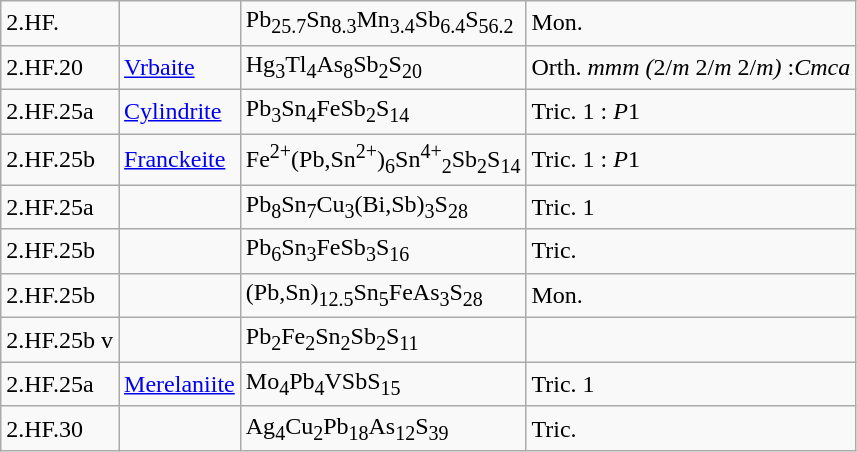<table class="wikitable">
<tr>
<td>2.HF.</td>
<td></td>
<td>Pb<sub>25.7</sub>Sn<sub>8.3</sub>Mn<sub>3.4</sub>Sb<sub>6.4</sub>S<sub>56.2</sub></td>
<td>Mon.</td>
</tr>
<tr>
<td>2.HF.20</td>
<td><a href='#'>Vrbaite</a></td>
<td>Hg<sub>3</sub>Tl<sub>4</sub>As<sub>8</sub>Sb<sub>2</sub>S<sub>20</sub></td>
<td>Orth. <em>mmm (</em>2/<em>m</em> 2/<em>m</em> 2/<em>m)</em> :<em>Cmca</em></td>
</tr>
<tr>
<td>2.HF.25a</td>
<td><a href='#'>Cylindrite</a></td>
<td>Pb<sub>3</sub>Sn<sub>4</sub>FeSb<sub>2</sub>S<sub>14</sub></td>
<td>Tric. 1 : <em>P</em>1</td>
</tr>
<tr>
<td>2.HF.25b</td>
<td><a href='#'>Franckeite</a></td>
<td>Fe<sup>2+</sup>(Pb,Sn<sup>2+</sup>)<sub>6</sub>Sn<sup>4+</sup><sub>2</sub>Sb<sub>2</sub>S<sub>14</sub></td>
<td>Tric. 1 : <em>P</em>1</td>
</tr>
<tr>
<td>2.HF.25a</td>
<td></td>
<td>Pb<sub>8</sub>Sn<sub>7</sub>Cu<sub>3</sub>(Bi,Sb)<sub>3</sub>S<sub>28</sub></td>
<td>Tric. 1</td>
</tr>
<tr>
<td>2.HF.25b</td>
<td></td>
<td>Pb<sub>6</sub>Sn<sub>3</sub>FeSb<sub>3</sub>S<sub>16</sub></td>
<td>Tric.</td>
</tr>
<tr>
<td>2.HF.25b</td>
<td></td>
<td>(Pb,Sn)<sub>12.5</sub>Sn<sub>5</sub>FeAs<sub>3</sub>S<sub>28</sub></td>
<td>Mon.</td>
</tr>
<tr>
<td>2.HF.25b v</td>
<td></td>
<td>Pb<sub>2</sub>Fe<sub>2</sub>Sn<sub>2</sub>Sb<sub>2</sub>S<sub>11</sub></td>
<td></td>
</tr>
<tr>
<td>2.HF.25a</td>
<td><a href='#'>Merelaniite</a></td>
<td>Mo<sub>4</sub>Pb<sub>4</sub>VSbS<sub>15</sub></td>
<td>Tric. 1</td>
</tr>
<tr>
<td>2.HF.30</td>
<td></td>
<td>Ag<sub>4</sub>Cu<sub>2</sub>Pb<sub>18</sub>As<sub>12</sub>S<sub>39</sub></td>
<td>Tric.</td>
</tr>
</table>
